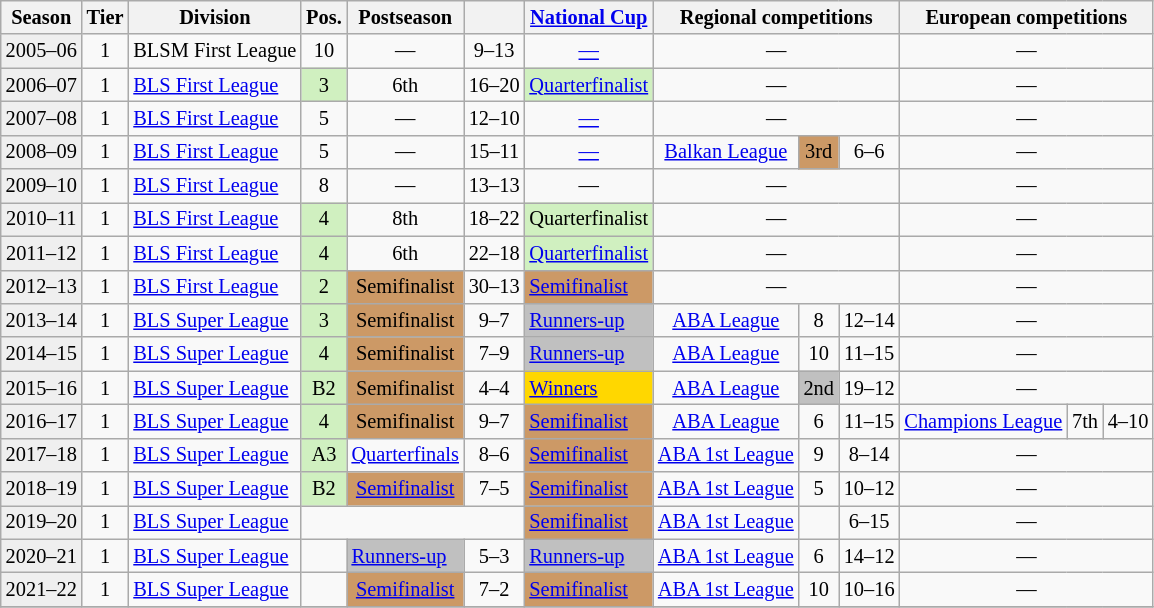<table class="wikitable" style="font-size:85%; text-align:center">
<tr>
<th>Season</th>
<th>Tier</th>
<th>Division</th>
<th>Pos.</th>
<th>Postseason</th>
<th></th>
<th><a href='#'>National Cup</a></th>
<th colspan=3>Regional competitions</th>
<th colspan=3>European competitions</th>
</tr>
<tr>
<td bgcolor=#efefef>2005–06</td>
<td>1</td>
<td align=left>BLSM First League</td>
<td>10</td>
<td>—</td>
<td>9–13</td>
<td><a href='#'>—</a></td>
<td colspan=3>—</td>
<td colspan=3>—</td>
</tr>
<tr>
<td bgcolor=#efefef>2006–07</td>
<td>1</td>
<td align=left><a href='#'>BLS First League</a></td>
<td align=center bgcolor=#D0F0C0>3</td>
<td> 6th</td>
<td>16–20</td>
<td align=left bgcolor=#D0F0C0><a href='#'>Quarterfinalist</a></td>
<td colspan=3>—</td>
<td colspan=3>—</td>
</tr>
<tr>
<td bgcolor=#efefef>2007–08</td>
<td>1</td>
<td align=left><a href='#'>BLS First League</a></td>
<td>5</td>
<td>—</td>
<td>12–10</td>
<td><a href='#'>—</a></td>
<td colspan=3>—</td>
<td colspan=3>—</td>
</tr>
<tr>
<td bgcolor=#efefef>2008–09</td>
<td>1</td>
<td align=left><a href='#'>BLS First League</a></td>
<td>5</td>
<td>—</td>
<td>15–11</td>
<td><a href='#'>—</a></td>
<td><a href='#'>Balkan League</a></td>
<td bgcolor=#cc9966>3rd</td>
<td>6–6</td>
<td colspan=3>—</td>
</tr>
<tr>
<td bgcolor=#efefef>2009–10</td>
<td>1</td>
<td align=left><a href='#'>BLS First League</a></td>
<td>8</td>
<td>—</td>
<td>13–13</td>
<td>—</td>
<td colspan=3>—</td>
<td colspan=3>—</td>
</tr>
<tr>
<td bgcolor=#efefef>2010–11</td>
<td>1</td>
<td align=left><a href='#'>BLS First League</a></td>
<td align=center bgcolor=#D0F0C0>4</td>
<td> 8th</td>
<td>18–22</td>
<td align=left bgcolor=#D0F0C0>Quarterfinalist</td>
<td colspan=3>—</td>
<td colspan=3>—</td>
</tr>
<tr>
<td bgcolor=#efefef>2011–12</td>
<td>1</td>
<td align=left><a href='#'>BLS First League</a></td>
<td align=center bgcolor=#D0F0C0>4</td>
<td> 6th</td>
<td>22–18</td>
<td align=left bgcolor=#D0F0C0><a href='#'>Quarterfinalist</a></td>
<td colspan=3>—</td>
<td colspan=3>—</td>
</tr>
<tr>
<td bgcolor=#efefef>2012–13</td>
<td>1</td>
<td align=left><a href='#'>BLS First League</a></td>
<td bgcolor=#D0F0C0>2</td>
<td bgcolor=#cc9966>Semifinalist</td>
<td>30–13</td>
<td align=left bgcolor=#cc9966><a href='#'>Semifinalist</a></td>
<td colspan=3>—</td>
<td colspan=3>—</td>
</tr>
<tr>
<td bgcolor=#efefef>2013–14</td>
<td>1</td>
<td align=left><a href='#'>BLS Super League</a></td>
<td bgcolor=#D0F0C0>3</td>
<td bgcolor=#cc9966>Semifinalist</td>
<td>9–7</td>
<td align=left bgcolor=silver><a href='#'>Runners-up</a></td>
<td><a href='#'>ABA League</a></td>
<td>8</td>
<td>12–14</td>
<td colspan=3>—</td>
</tr>
<tr>
<td bgcolor=#efefef>2014–15</td>
<td>1</td>
<td align=left><a href='#'>BLS Super League</a></td>
<td bgcolor=#D0F0C0>4</td>
<td bgcolor=#cc9966>Semifinalist</td>
<td>7–9</td>
<td align=left bgcolor=silver><a href='#'>Runners-up</a></td>
<td><a href='#'>ABA League</a></td>
<td>10</td>
<td>11–15</td>
<td colspan=3>—</td>
</tr>
<tr>
<td bgcolor=#efefef>2015–16</td>
<td>1</td>
<td align=left><a href='#'>BLS Super League</a></td>
<td bgcolor=#D0F0C0>B2</td>
<td bgcolor=#cc9966>Semifinalist</td>
<td>4–4</td>
<td align=left bgcolor=gold><a href='#'>Winners</a></td>
<td><a href='#'>ABA League</a></td>
<td bgcolor=silver>2nd</td>
<td>19–12</td>
<td colspan=3>—</td>
</tr>
<tr>
<td bgcolor=#efefef>2016–17</td>
<td>1</td>
<td align=left><a href='#'>BLS Super League</a></td>
<td bgcolor=#D0F0C0>4</td>
<td bgcolor=#cc9966>Semifinalist</td>
<td>9–7</td>
<td align=left bgcolor=#cc9966><a href='#'>Semifinalist</a></td>
<td><a href='#'>ABA League</a></td>
<td>6</td>
<td>11–15</td>
<td><a href='#'>Champions League</a></td>
<td>7th</td>
<td>4–10</td>
</tr>
<tr>
<td bgcolor=#efefef>2017–18</td>
<td>1</td>
<td align=left><a href='#'>BLS Super League</a></td>
<td bgcolor=#D0F0C0>A3</td>
<td><a href='#'>Quarterfinals</a></td>
<td>8–6</td>
<td align=left bgcolor=#cc9966><a href='#'>Semifinalist</a></td>
<td><a href='#'>ABA 1st League</a></td>
<td>9</td>
<td>8–14</td>
<td colspan=3>—</td>
</tr>
<tr>
<td bgcolor=#efefef>2018–19</td>
<td>1</td>
<td align=left><a href='#'>BLS Super League</a></td>
<td bgcolor=#D0F0C0>B2</td>
<td bgcolor=#cc9966><a href='#'>Semifinalist</a></td>
<td>7–5</td>
<td align=left bgcolor=#cc9966><a href='#'>Semifinalist</a></td>
<td><a href='#'>ABA 1st League</a></td>
<td>5</td>
<td>10–12</td>
<td colspan=3>—</td>
</tr>
<tr>
<td bgcolor=#efefef>2019–20</td>
<td>1</td>
<td align=left><a href='#'>BLS Super League</a></td>
<td colspan=3></td>
<td align=left bgcolor=#cc9966><a href='#'>Semifinalist</a></td>
<td><a href='#'>ABA 1st League</a></td>
<td></td>
<td>6–15</td>
<td colspan=3>—</td>
</tr>
<tr>
<td bgcolor=#efefef>2020–21</td>
<td>1</td>
<td align=left><a href='#'>BLS Super League</a></td>
<td></td>
<td align=left bgcolor=silver><a href='#'>Runners-up</a></td>
<td>5–3</td>
<td align=left bgcolor=silver><a href='#'>Runners-up</a></td>
<td><a href='#'>ABA 1st League</a></td>
<td>6</td>
<td>14–12</td>
<td colspan=3>—</td>
</tr>
<tr>
<td bgcolor=#efefef>2021–22</td>
<td>1</td>
<td align=left><a href='#'>BLS Super League</a></td>
<td></td>
<td bgcolor=#cc9966><a href='#'>Semifinalist</a></td>
<td>7–2</td>
<td align=left bgcolor=cc9966><a href='#'>Semifinalist</a></td>
<td><a href='#'>ABA 1st League</a></td>
<td>10</td>
<td>10–16</td>
<td colspan=3>—</td>
</tr>
<tr>
</tr>
</table>
